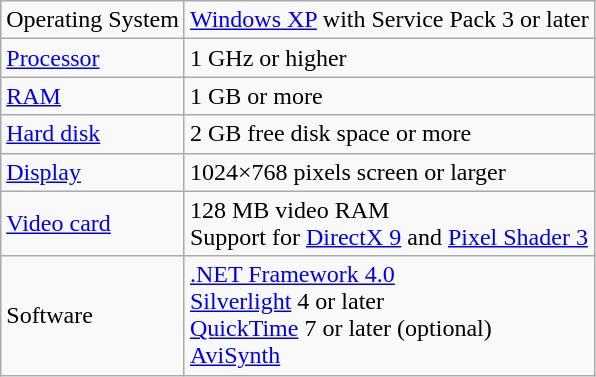<table class="wikitable">
<tr>
<td>Operating System</td>
<td><a href='#'>Windows XP</a> with Service Pack 3 or later</td>
</tr>
<tr>
<td><a href='#'>Processor</a></td>
<td>1 GHz or higher</td>
</tr>
<tr>
<td><a href='#'>RAM</a></td>
<td>1 GB or more</td>
</tr>
<tr>
<td><a href='#'>Hard disk</a></td>
<td>2 GB free disk space or more</td>
</tr>
<tr>
<td><a href='#'>Display</a></td>
<td>1024×768 pixels screen or larger</td>
</tr>
<tr>
<td><a href='#'>Video card</a></td>
<td>128 MB video RAM<br>Support for <a href='#'>DirectX 9</a> and <a href='#'>Pixel Shader 3</a></td>
</tr>
<tr>
<td>Software</td>
<td><a href='#'>.NET Framework 4.0</a><br><a href='#'>Silverlight</a> 4 or later<br><a href='#'>QuickTime</a> 7 or later (optional)<br><a href='#'>AviSynth</a></td>
</tr>
</table>
